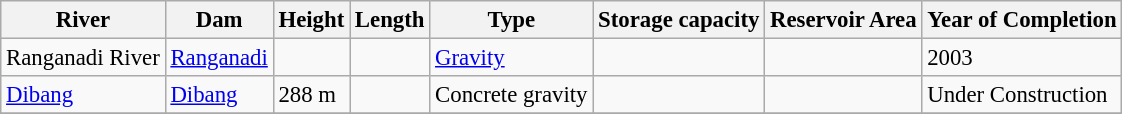<table class="wikitable sortable" style="font-size: 95%;">
<tr>
<th>River</th>
<th>Dam</th>
<th>Height</th>
<th>Length</th>
<th>Type</th>
<th>Storage capacity</th>
<th>Reservoir Area</th>
<th>Year of Completion</th>
</tr>
<tr>
<td>Ranganadi River</td>
<td><a href='#'>Ranganadi</a></td>
<td></td>
<td></td>
<td><a href='#'>Gravity</a></td>
<td></td>
<td></td>
<td>2003</td>
</tr>
<tr>
<td><a href='#'>Dibang</a></td>
<td><a href='#'>Dibang</a></td>
<td>288 m</td>
<td></td>
<td>Concrete gravity</td>
<td></td>
<td></td>
<td>Under Construction</td>
</tr>
<tr>
</tr>
</table>
